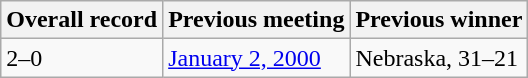<table class="wikitable">
<tr>
<th>Overall record</th>
<th>Previous meeting</th>
<th>Previous winner</th>
</tr>
<tr>
<td>2–0</td>
<td><a href='#'>January 2, 2000</a></td>
<td>Nebraska, 31–21</td>
</tr>
</table>
